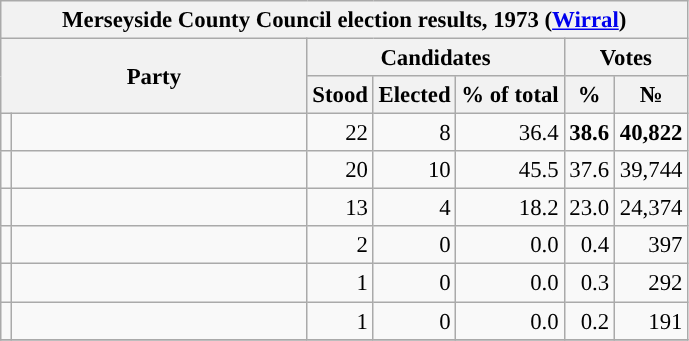<table class="wikitable" style="font-size:95%">
<tr>
<th colspan="16" style="background-color:#f2f2f2">Merseyside County Council election results, 1973 (<a href='#'>Wirral</a>)</th>
</tr>
<tr style="vertical-align:center;">
<th colspan="2" rowspan="2">Party</th>
<th colspan="3" style="width: 30px">Candidates</th>
<th colspan="2" style="width: 30px">Votes</th>
</tr>
<tr>
<th>Stood</th>
<th>Elected</th>
<th>% of total</th>
<th>%</th>
<th>№</th>
</tr>
<tr>
<td style="background-color: "></td>
<td style="width: 190px"><a href='#'></a></td>
<td style="text-align:right; ">22</td>
<td style="text-align:right; ">8</td>
<td style="text-align:right; ">36.4</td>
<td style="text-align:right; "><strong>38.6</strong></td>
<td style="text-align:right; "><strong>40,822</strong></td>
</tr>
<tr>
<td style="background-color: "></td>
<td style="width: 190px"><a href='#'></a></td>
<td style="text-align:right; ">20</td>
<td style="text-align:right; ">10</td>
<td style="text-align:right; ">45.5</td>
<td style="text-align:right; ">37.6</td>
<td style="text-align:right; ">39,744</td>
</tr>
<tr>
<td style="background-color: "></td>
<td style="width: 190px"><a href='#'></a></td>
<td style="text-align:right; ">13</td>
<td style="text-align:right; ">4</td>
<td style="text-align:right; ">18.2</td>
<td style="text-align:right; ">23.0</td>
<td style="text-align:right; ">24,374</td>
</tr>
<tr>
<td style="background-color: "></td>
<td style="width: 190px"><a href='#'></a></td>
<td style="text-align:right; ">2</td>
<td style="text-align:right; ">0</td>
<td style="text-align:right; ">0.0</td>
<td style="text-align:right; ">0.4</td>
<td style="text-align:right; ">397</td>
</tr>
<tr>
<td style="background-color: "></td>
<td style="width: 190px"><a href='#'></a></td>
<td style="text-align:right; ">1</td>
<td style="text-align:right; ">0</td>
<td style="text-align:right; ">0.0</td>
<td style="text-align:right; ">0.3</td>
<td style="text-align:right; ">292</td>
</tr>
<tr>
<td style="background-color: "></td>
<td style="width: 190px"><a href='#'></a></td>
<td style="text-align:right; ">1</td>
<td style="text-align:right; ">0</td>
<td style="text-align:right; ">0.0</td>
<td style="text-align:right; ">0.2</td>
<td style="text-align:right; ">191</td>
</tr>
<tr>
</tr>
</table>
